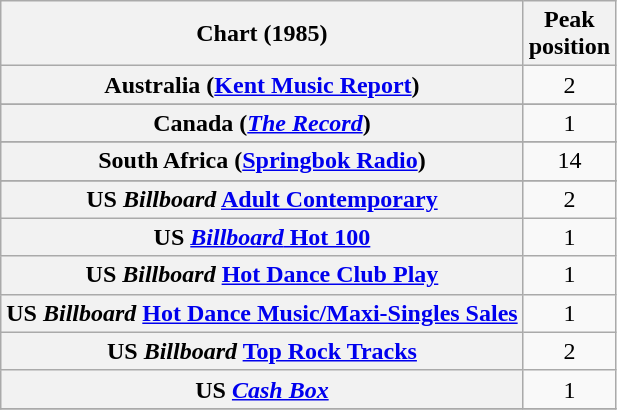<table class="wikitable sortable plainrowheaders" style="text-align:center">
<tr>
<th>Chart (1985)</th>
<th>Peak<br>position</th>
</tr>
<tr>
<th scope="row">Australia (<a href='#'>Kent Music Report</a>)</th>
<td>2</td>
</tr>
<tr>
</tr>
<tr>
</tr>
<tr>
<th scope="row">Canada (<em><a href='#'>The Record</a></em>)</th>
<td>1</td>
</tr>
<tr>
</tr>
<tr>
</tr>
<tr>
</tr>
<tr>
</tr>
<tr>
</tr>
<tr>
</tr>
<tr>
</tr>
<tr>
<th scope="row">South Africa (<a href='#'>Springbok Radio</a>)</th>
<td>14</td>
</tr>
<tr>
</tr>
<tr>
</tr>
<tr>
<th scope="row">US <em>Billboard</em> <a href='#'>Adult Contemporary</a></th>
<td>2</td>
</tr>
<tr>
<th scope="row">US <a href='#'><em>Billboard</em> Hot 100</a></th>
<td>1</td>
</tr>
<tr>
<th scope="row">US <em>Billboard</em> <a href='#'>Hot Dance Club Play</a></th>
<td>1</td>
</tr>
<tr>
<th scope="row">US <em>Billboard</em> <a href='#'>Hot Dance Music/Maxi-Singles Sales</a></th>
<td>1</td>
</tr>
<tr>
<th scope="row">US <em>Billboard</em> <a href='#'>Top Rock Tracks</a></th>
<td>2</td>
</tr>
<tr>
<th scope="row">US <em><a href='#'>Cash Box</a></em></th>
<td>1</td>
</tr>
<tr>
</tr>
</table>
